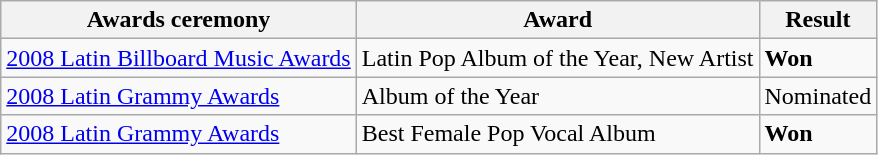<table class="wikitable">
<tr>
<th>Awards ceremony</th>
<th>Award</th>
<th>Result</th>
</tr>
<tr>
<td><a href='#'>2008 Latin Billboard Music Awards</a></td>
<td>Latin Pop Album of the Year, New Artist</td>
<td><strong>Won</strong></td>
</tr>
<tr>
<td><a href='#'>2008 Latin Grammy Awards</a></td>
<td>Album of the Year</td>
<td>Nominated</td>
</tr>
<tr>
<td><a href='#'>2008 Latin Grammy Awards</a></td>
<td>Best Female Pop Vocal Album</td>
<td><strong>Won</strong></td>
</tr>
</table>
